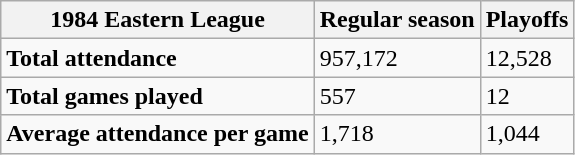<table class="wikitable" border="1">
<tr>
<th>1984 Eastern League</th>
<th>Regular season</th>
<th>Playoffs</th>
</tr>
<tr>
<td><strong>Total attendance</strong></td>
<td>957,172</td>
<td>12,528</td>
</tr>
<tr>
<td><strong>Total games played</strong></td>
<td>557</td>
<td>12</td>
</tr>
<tr>
<td><strong>Average attendance per game</strong></td>
<td>1,718</td>
<td>1,044</td>
</tr>
</table>
